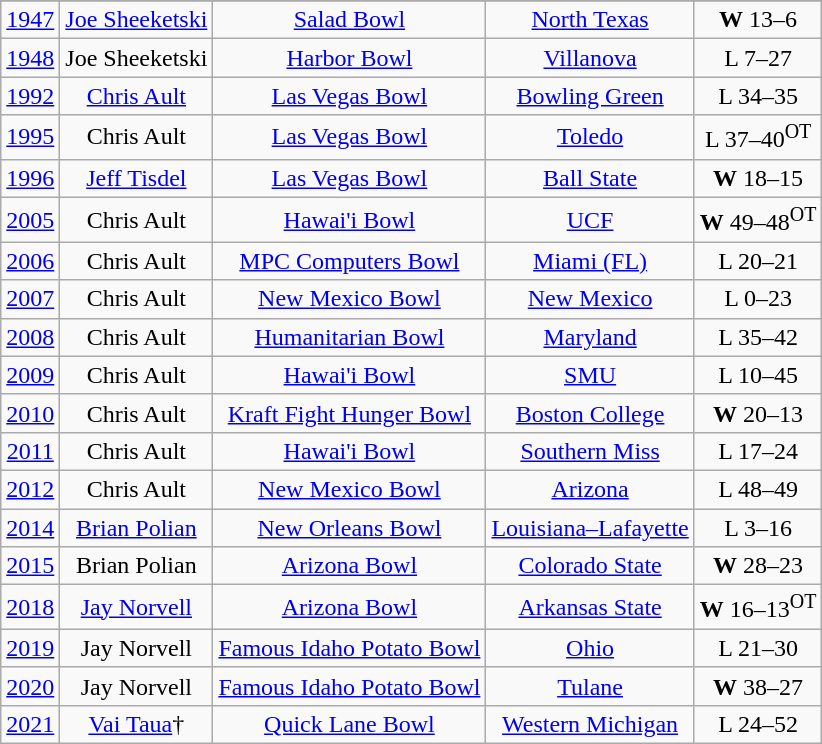<table class="wikitable" style="text-align:center;">
<tr>
</tr>
<tr>
<td><a href='#'>1947</a></td>
<td><a href='#'>Joe Sheeketski</a></td>
<td><a href='#'>Salad Bowl</a></td>
<td><a href='#'>North Texas</a></td>
<td><strong>W</strong> 13–6</td>
</tr>
<tr>
<td><a href='#'>1948</a></td>
<td>Joe Sheeketski</td>
<td><a href='#'>Harbor Bowl</a></td>
<td><a href='#'>Villanova</a></td>
<td>L 7–27</td>
</tr>
<tr>
<td><a href='#'>1992</a></td>
<td><a href='#'>Chris Ault</a></td>
<td><a href='#'>Las Vegas Bowl</a></td>
<td><a href='#'>Bowling Green</a></td>
<td>L 34–35</td>
</tr>
<tr>
<td><a href='#'>1995</a></td>
<td>Chris Ault</td>
<td><a href='#'>Las Vegas Bowl</a></td>
<td><a href='#'>Toledo</a></td>
<td>L 37–40<sup>OT</sup></td>
</tr>
<tr>
<td><a href='#'>1996</a></td>
<td><a href='#'>Jeff Tisdel</a></td>
<td><a href='#'>Las Vegas Bowl</a></td>
<td><a href='#'>Ball State</a></td>
<td><strong>W</strong> 18–15</td>
</tr>
<tr>
<td><a href='#'>2005</a></td>
<td>Chris Ault</td>
<td><a href='#'>Hawai'i Bowl</a></td>
<td><a href='#'>UCF</a></td>
<td><strong>W</strong> 49–48<sup>OT</sup></td>
</tr>
<tr>
<td><a href='#'>2006</a></td>
<td>Chris Ault</td>
<td><a href='#'>MPC Computers Bowl</a></td>
<td><a href='#'>Miami (FL)</a></td>
<td>L 20–21</td>
</tr>
<tr>
<td><a href='#'>2007</a></td>
<td>Chris Ault</td>
<td><a href='#'>New Mexico Bowl</a></td>
<td><a href='#'>New Mexico</a></td>
<td>L 0–23</td>
</tr>
<tr>
<td><a href='#'>2008</a></td>
<td>Chris Ault</td>
<td><a href='#'>Humanitarian Bowl</a></td>
<td><a href='#'>Maryland</a></td>
<td>L 35–42</td>
</tr>
<tr>
<td><a href='#'>2009</a></td>
<td>Chris Ault</td>
<td><a href='#'>Hawai'i Bowl</a></td>
<td><a href='#'>SMU</a></td>
<td>L 10–45</td>
</tr>
<tr>
<td><a href='#'>2010</a></td>
<td>Chris Ault</td>
<td><a href='#'>Kraft Fight Hunger Bowl</a></td>
<td><a href='#'>Boston College</a></td>
<td><strong>W</strong> 20–13</td>
</tr>
<tr>
<td><a href='#'>2011</a></td>
<td>Chris Ault</td>
<td><a href='#'>Hawai'i Bowl</a></td>
<td><a href='#'>Southern Miss</a></td>
<td>L 17–24</td>
</tr>
<tr>
<td><a href='#'>2012</a></td>
<td>Chris Ault</td>
<td><a href='#'>New Mexico Bowl</a></td>
<td><a href='#'>Arizona</a></td>
<td>L 48–49</td>
</tr>
<tr>
<td><a href='#'>2014</a></td>
<td><a href='#'>Brian Polian</a></td>
<td><a href='#'>New Orleans Bowl</a></td>
<td><a href='#'>Louisiana–Lafayette</a></td>
<td>L 3–16</td>
</tr>
<tr>
<td><a href='#'>2015</a></td>
<td>Brian Polian</td>
<td><a href='#'>Arizona Bowl</a></td>
<td><a href='#'>Colorado State</a></td>
<td><strong>W</strong> 28–23</td>
</tr>
<tr>
<td><a href='#'>2018</a></td>
<td><a href='#'>Jay Norvell</a></td>
<td><a href='#'>Arizona Bowl</a></td>
<td><a href='#'>Arkansas State</a></td>
<td><strong>W</strong> 16–13<sup>OT</sup></td>
</tr>
<tr>
<td><a href='#'>2019</a></td>
<td>Jay Norvell</td>
<td><a href='#'>Famous Idaho Potato Bowl</a></td>
<td><a href='#'>Ohio</a></td>
<td>L 21–30</td>
</tr>
<tr>
<td><a href='#'>2020</a></td>
<td>Jay Norvell</td>
<td><a href='#'>Famous Idaho Potato Bowl</a></td>
<td><a href='#'>Tulane</a></td>
<td><strong>W</strong> 38–27</td>
</tr>
<tr>
<td><a href='#'>2021</a></td>
<td><a href='#'>Vai Taua</a>†</td>
<td><a href='#'>Quick Lane Bowl</a></td>
<td><a href='#'>Western Michigan</a></td>
<td>L 24–52</td>
</tr>
</table>
